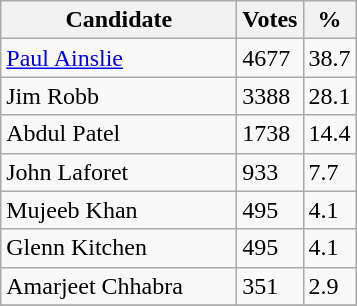<table class="wikitable">
<tr>
<th bgcolor="#DDDDFF" width="150px">Candidate</th>
<th bgcolor="#DDDDFF">Votes</th>
<th bgcolor="#DDDDFF">%</th>
</tr>
<tr>
<td><a href='#'>Paul Ainslie</a></td>
<td>4677</td>
<td>38.7</td>
</tr>
<tr>
<td>Jim Robb</td>
<td>3388</td>
<td>28.1</td>
</tr>
<tr>
<td>Abdul Patel</td>
<td>1738</td>
<td>14.4</td>
</tr>
<tr>
<td>John Laforet</td>
<td>933</td>
<td>7.7</td>
</tr>
<tr>
<td>Mujeeb Khan</td>
<td>495</td>
<td>4.1</td>
</tr>
<tr>
<td>Glenn Kitchen</td>
<td>495</td>
<td>4.1</td>
</tr>
<tr>
<td>Amarjeet Chhabra</td>
<td>351</td>
<td>2.9</td>
</tr>
<tr>
</tr>
</table>
